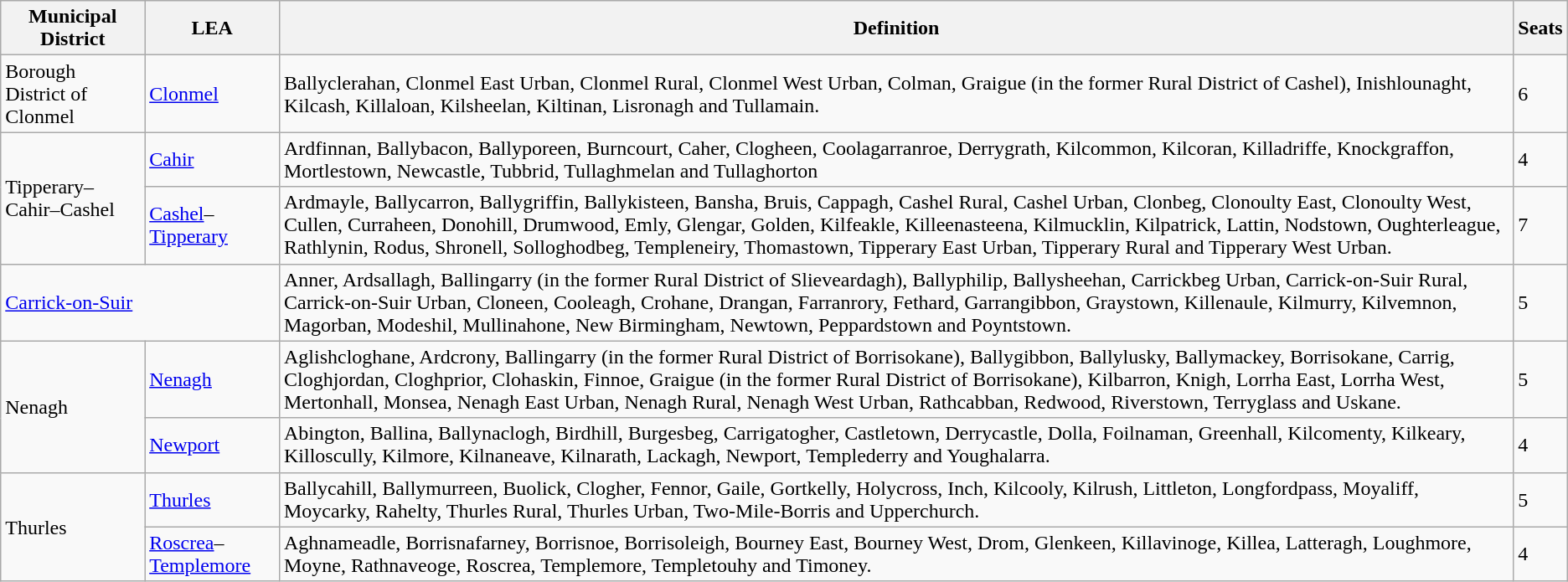<table class="wikitable">
<tr>
<th>Municipal District</th>
<th>LEA</th>
<th>Definition</th>
<th>Seats</th>
</tr>
<tr>
<td>Borough District of Clonmel</td>
<td><a href='#'>Clonmel</a></td>
<td>Ballyclerahan, Clonmel East Urban, Clonmel Rural, Clonmel West Urban, Colman, Graigue (in the former Rural District of Cashel), Inishlounaght, Kilcash, Killaloan, Kilsheelan, Kiltinan, Lisronagh and Tullamain.</td>
<td>6</td>
</tr>
<tr>
<td rowspan=2>Tipperary–Cahir–Cashel</td>
<td><a href='#'>Cahir</a></td>
<td>Ardfinnan, Ballybacon, Ballyporeen, Burncourt, Caher, Clogheen, Coolagarranroe, Derrygrath, Kilcommon, Kilcoran, Killadriffe, Knockgraffon, Mortlestown, Newcastle, Tubbrid, Tullaghmelan and Tullaghorton</td>
<td>4</td>
</tr>
<tr>
<td><a href='#'>Cashel</a>–<a href='#'>Tipperary</a></td>
<td>Ardmayle, Ballycarron, Ballygriffin, Ballykisteen, Bansha, Bruis, Cappagh, Cashel Rural, Cashel Urban, Clonbeg, Clonoulty East, Clonoulty West, Cullen, Curraheen, Donohill, Drumwood, Emly, Glengar, Golden, Kilfeakle, Killeenasteena, Kilmucklin, Kilpatrick, Lattin, Nodstown, Oughterleague, Rathlynin, Rodus, Shronell, Solloghodbeg, Templeneiry, Thomastown, Tipperary East Urban, Tipperary Rural and Tipperary West Urban.</td>
<td>7</td>
</tr>
<tr>
<td colspan=2><a href='#'>Carrick-on-Suir</a></td>
<td>Anner, Ardsallagh, Ballingarry (in the former Rural District of Slieveardagh), Ballyphilip, Ballysheehan, Carrickbeg Urban, Carrick-on-Suir Rural, Carrick-on-Suir Urban, Cloneen, Cooleagh, Crohane, Drangan, Farranrory, Fethard, Garrangibbon, Graystown, Killenaule, Kilmurry, Kilvemnon, Magorban, Modeshil, Mullinahone, New Birmingham, Newtown, Peppardstown and Poyntstown.</td>
<td>5</td>
</tr>
<tr>
<td rowspan=2>Nenagh</td>
<td><a href='#'>Nenagh</a></td>
<td>Aglishcloghane, Ardcrony, Ballingarry (in the former Rural District of Borrisokane), Ballygibbon, Ballylusky, Ballymackey, Borrisokane, Carrig, Cloghjordan, Cloghprior, Clohaskin, Finnoe, Graigue (in the former Rural District of Borrisokane), Kilbarron, Knigh, Lorrha East, Lorrha West, Mertonhall, Monsea, Nenagh East Urban, Nenagh Rural, Nenagh West Urban, Rathcabban, Redwood, Riverstown, Terryglass and Uskane.</td>
<td>5</td>
</tr>
<tr>
<td><a href='#'>Newport</a></td>
<td>Abington, Ballina, Ballynaclogh, Birdhill, Burgesbeg, Carrigatogher, Castletown, Derrycastle, Dolla, Foilnaman, Greenhall, Kilcomenty, Kilkeary, Killoscully, Kilmore, Kilnaneave, Kilnarath, Lackagh, Newport, Templederry and Youghalarra.</td>
<td>4</td>
</tr>
<tr>
<td rowspan=2>Thurles</td>
<td><a href='#'>Thurles</a></td>
<td>Ballycahill, Ballymurreen, Buolick, Clogher, Fennor, Gaile, Gortkelly, Holycross, Inch, Kilcooly, Kilrush, Littleton, Longfordpass, Moyaliff, Moycarky, Rahelty, Thurles Rural, Thurles Urban, Two-Mile-Borris and Upperchurch.</td>
<td>5</td>
</tr>
<tr>
<td><a href='#'>Roscrea</a>–<a href='#'>Templemore</a></td>
<td>Aghnameadle, Borrisnafarney, Borrisnoe, Borrisoleigh, Bourney East, Bourney West, Drom, Glenkeen, Killavinoge, Killea, Latteragh, Loughmore, Moyne, Rathnaveoge, Roscrea, Templemore, Templetouhy and Timoney.</td>
<td>4</td>
</tr>
</table>
